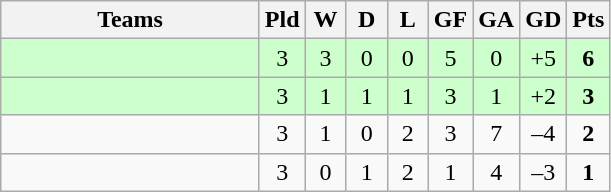<table class="wikitable" style="text-align: center;">
<tr>
<th width=165>Teams</th>
<th width=20>Pld</th>
<th width=20>W</th>
<th width=20>D</th>
<th width=20>L</th>
<th width=20>GF</th>
<th width=20>GA</th>
<th width=20>GD</th>
<th width=20>Pts</th>
</tr>
<tr align=center style="background:#ccffcc;">
<td style="text-align:left;"></td>
<td>3</td>
<td>3</td>
<td>0</td>
<td>0</td>
<td>5</td>
<td>0</td>
<td>+5</td>
<td><strong>6</strong></td>
</tr>
<tr align=center style="background:#ccffcc;">
<td style="text-align:left;"></td>
<td>3</td>
<td>1</td>
<td>1</td>
<td>1</td>
<td>3</td>
<td>1</td>
<td>+2</td>
<td><strong>3</strong></td>
</tr>
<tr align=center>
<td style="text-align:left;"></td>
<td>3</td>
<td>1</td>
<td>0</td>
<td>2</td>
<td>3</td>
<td>7</td>
<td>–4</td>
<td><strong>2</strong></td>
</tr>
<tr align=center>
<td style="text-align:left;"></td>
<td>3</td>
<td>0</td>
<td>1</td>
<td>2</td>
<td>1</td>
<td>4</td>
<td>–3</td>
<td><strong>1</strong></td>
</tr>
</table>
